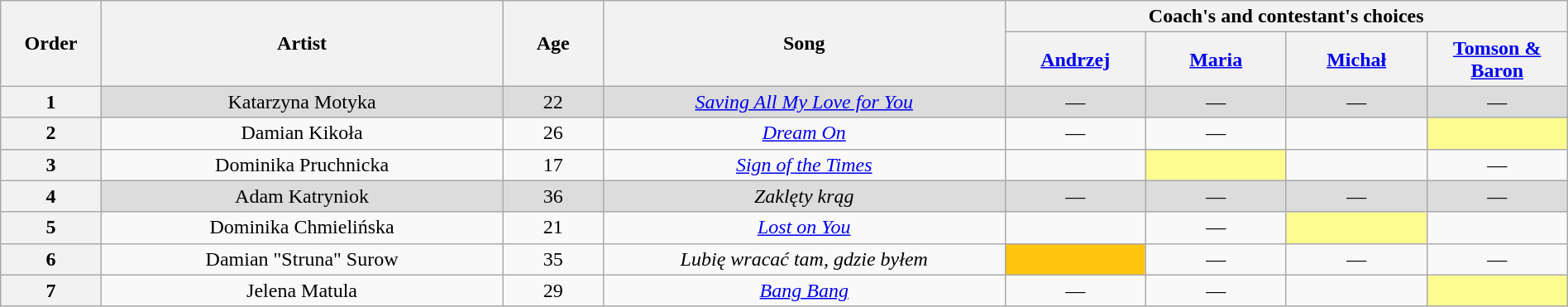<table class="wikitable" style="text-align:center; width:100%;">
<tr>
<th scope="col" rowspan="2" style="width:05%;">Order</th>
<th scope="col" rowspan="2" style="width:20%;">Artist</th>
<th scope="col" rowspan="2" style="width:05%;">Age</th>
<th scope="col" rowspan="2" style="width:20%;">Song</th>
<th scope="col" colspan="4" style="width:32%;">Coach's and contestant's choices</th>
</tr>
<tr>
<th style="width:07%;"><a href='#'>Andrzej</a></th>
<th style="width:07%;"><a href='#'>Maria</a></th>
<th style="width:07%;"><a href='#'>Michał</a></th>
<th style="width:07%;"><a href='#'>Tomson & Baron</a></th>
</tr>
<tr>
<th>1</th>
<td style="background:#DCDCDC;">Katarzyna Motyka</td>
<td style="background:#DCDCDC;">22</td>
<td style="background:#DCDCDC;"><em><a href='#'>Saving All My Love for You</a></em></td>
<td style="background:#DCDCDC;">—</td>
<td style="background:#DCDCDC;">—</td>
<td style="background:#DCDCDC;">—</td>
<td style="background:#DCDCDC;">—</td>
</tr>
<tr>
<th>2</th>
<td>Damian Kikoła</td>
<td>26</td>
<td><a href='#'><em>Dream On</em></a></td>
<td>—</td>
<td>—</td>
<td><strong></strong></td>
<td style="background:#fdfc8f;"><strong></strong></td>
</tr>
<tr>
<th>3</th>
<td>Dominika Pruchnicka</td>
<td>17</td>
<td><a href='#'><em>Sign of the Times</em></a></td>
<td><strong></strong></td>
<td style="background:#fdfc8f;"><strong></strong></td>
<td><strong></strong></td>
<td>—</td>
</tr>
<tr>
<th>4</th>
<td style="background:#DCDCDC;">Adam Katryniok</td>
<td style="background:#DCDCDC;">36</td>
<td style="background:#DCDCDC;"><em>Zaklęty krąg</em></td>
<td style="background:#DCDCDC;">—</td>
<td style="background:#DCDCDC;">—</td>
<td style="background:#DCDCDC;">—</td>
<td style="background:#DCDCDC;">—</td>
</tr>
<tr>
<th>5</th>
<td>Dominika Chmielińska</td>
<td>21</td>
<td><em><a href='#'>Lost on You</a></em></td>
<td><strong></strong></td>
<td>—</td>
<td style="background:#fdfc8f;"><strong></strong></td>
<td><strong></strong></td>
</tr>
<tr>
<th>6</th>
<td>Damian "Struna" Surow</td>
<td>35</td>
<td><em>Lubię wracać tam, gdzie byłem</em></td>
<td style="background:#ffc40c"><strong></strong></td>
<td>—</td>
<td>—</td>
<td>—</td>
</tr>
<tr>
<th>7</th>
<td>Jelena Matula</td>
<td>29</td>
<td><a href='#'><em>Bang Bang</em></a></td>
<td>—</td>
<td>—</td>
<td><strong></strong></td>
<td style="background:#fdfc8f;"><strong></strong></td>
</tr>
</table>
